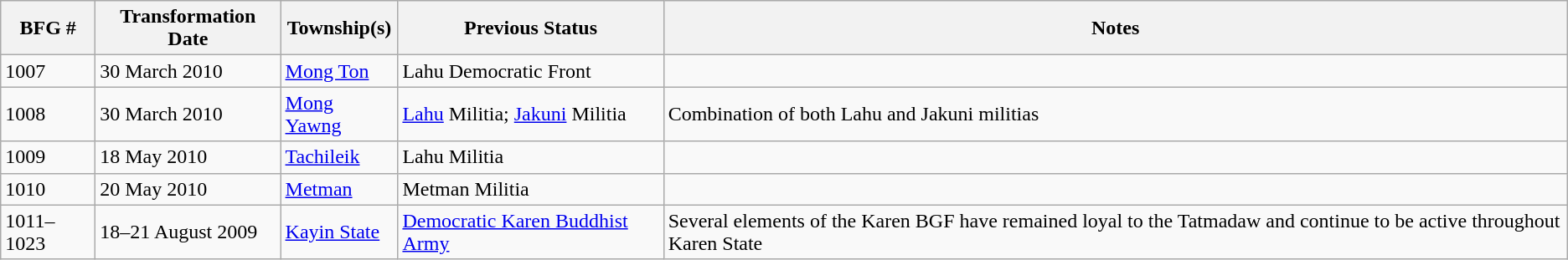<table class="wikitable sortable">
<tr>
<th>BFG #</th>
<th>Transformation Date</th>
<th>Township(s)</th>
<th>Previous Status</th>
<th>Notes</th>
</tr>
<tr>
<td>1007</td>
<td>30 March 2010</td>
<td><a href='#'>Mong Ton</a></td>
<td>Lahu Democratic Front</td>
<td></td>
</tr>
<tr>
<td>1008</td>
<td>30 March 2010</td>
<td><a href='#'>Mong Yawng</a></td>
<td><a href='#'>Lahu</a> Militia; <a href='#'>Jakuni</a> Militia</td>
<td>Combination of both Lahu and Jakuni militias</td>
</tr>
<tr>
<td>1009</td>
<td>18 May 2010</td>
<td><a href='#'>Tachileik</a></td>
<td>Lahu Militia</td>
<td></td>
</tr>
<tr>
<td>1010</td>
<td>20 May 2010</td>
<td><a href='#'>Metman</a></td>
<td>Metman Militia</td>
<td></td>
</tr>
<tr>
<td>1011–1023</td>
<td>18–21 August 2009</td>
<td><a href='#'>Kayin State</a></td>
<td> <a href='#'>Democratic Karen Buddhist Army</a></td>
<td>Several elements of the Karen BGF have remained loyal to the Tatmadaw and continue to be active throughout Karen State</td>
</tr>
</table>
